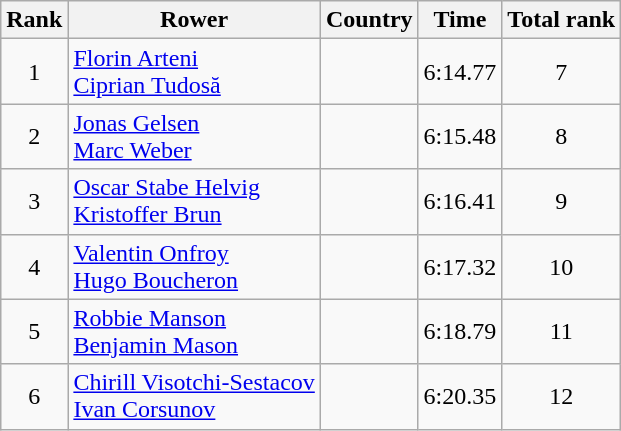<table class="wikitable" style="text-align:center">
<tr>
<th>Rank</th>
<th>Rower</th>
<th>Country</th>
<th>Time</th>
<th>Total rank</th>
</tr>
<tr>
<td>1</td>
<td align="left"><a href='#'>Florin Arteni</a><br><a href='#'>Ciprian Tudosă</a></td>
<td align="left"></td>
<td>6:14.77</td>
<td>7</td>
</tr>
<tr>
<td>2</td>
<td align="left"><a href='#'>Jonas Gelsen</a><br><a href='#'>Marc Weber</a></td>
<td align="left"></td>
<td>6:15.48</td>
<td>8</td>
</tr>
<tr>
<td>3</td>
<td align="left"><a href='#'>Oscar Stabe Helvig</a><br><a href='#'>Kristoffer Brun</a></td>
<td align="left"></td>
<td>6:16.41</td>
<td>9</td>
</tr>
<tr>
<td>4</td>
<td align="left"><a href='#'>Valentin Onfroy</a><br><a href='#'>Hugo Boucheron</a></td>
<td align="left"></td>
<td>6:17.32</td>
<td>10</td>
</tr>
<tr>
<td>5</td>
<td align="left"><a href='#'>Robbie Manson</a><br><a href='#'>Benjamin Mason</a></td>
<td align="left"></td>
<td>6:18.79</td>
<td>11</td>
</tr>
<tr>
<td>6</td>
<td align="left"><a href='#'>Chirill Visotchi-Sestacov</a><br><a href='#'>Ivan Corsunov</a></td>
<td align="left"></td>
<td>6:20.35</td>
<td>12</td>
</tr>
</table>
